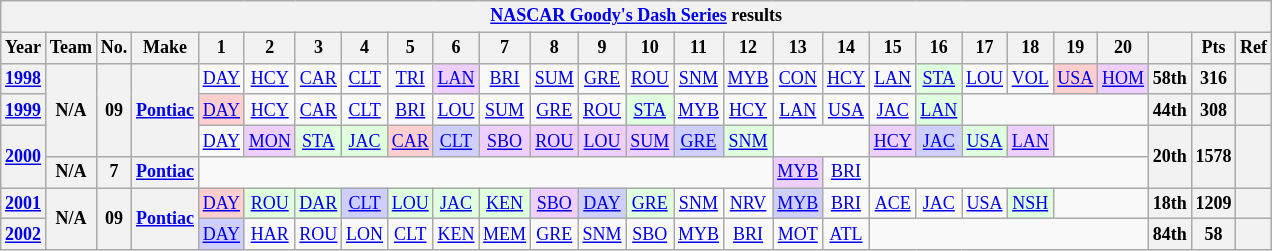<table class="wikitable" style="text-align:center; font-size:75%">
<tr>
<th colspan=32><a href='#'>NASCAR Goody's Dash Series</a> results</th>
</tr>
<tr>
<th>Year</th>
<th>Team</th>
<th>No.</th>
<th>Make</th>
<th>1</th>
<th>2</th>
<th>3</th>
<th>4</th>
<th>5</th>
<th>6</th>
<th>7</th>
<th>8</th>
<th>9</th>
<th>10</th>
<th>11</th>
<th>12</th>
<th>13</th>
<th>14</th>
<th>15</th>
<th>16</th>
<th>17</th>
<th>18</th>
<th>19</th>
<th>20</th>
<th></th>
<th>Pts</th>
<th>Ref</th>
</tr>
<tr>
<th><a href='#'>1998</a></th>
<th rowspan=3>N/A</th>
<th rowspan=3>09</th>
<th rowspan=3><a href='#'>Pontiac</a></th>
<td><a href='#'>DAY</a></td>
<td><a href='#'>HCY</a></td>
<td><a href='#'>CAR</a></td>
<td><a href='#'>CLT</a></td>
<td><a href='#'>TRI</a></td>
<td style="background:#EFCFFF;"><a href='#'>LAN</a><br></td>
<td><a href='#'>BRI</a></td>
<td><a href='#'>SUM</a></td>
<td><a href='#'>GRE</a></td>
<td><a href='#'>ROU</a></td>
<td><a href='#'>SNM</a></td>
<td><a href='#'>MYB</a></td>
<td><a href='#'>CON</a></td>
<td><a href='#'>HCY</a></td>
<td><a href='#'>LAN</a></td>
<td style="background:#DFFFDF;"><a href='#'>STA</a><br></td>
<td><a href='#'>LOU</a></td>
<td><a href='#'>VOL</a></td>
<td style="background:#FFCFCF;"><a href='#'>USA</a><br></td>
<td style="background:#EFCFFF;"><a href='#'>HOM</a><br></td>
<th>58th</th>
<th>316</th>
<th></th>
</tr>
<tr>
<th><a href='#'>1999</a></th>
<td style="background:#FFCFCF;"><a href='#'>DAY</a><br></td>
<td><a href='#'>HCY</a></td>
<td><a href='#'>CAR</a></td>
<td><a href='#'>CLT</a></td>
<td><a href='#'>BRI</a></td>
<td><a href='#'>LOU</a></td>
<td><a href='#'>SUM</a></td>
<td><a href='#'>GRE</a></td>
<td><a href='#'>ROU</a></td>
<td style="background:#DFFFDF;"><a href='#'>STA</a><br></td>
<td><a href='#'>MYB</a></td>
<td><a href='#'>HCY</a></td>
<td><a href='#'>LAN</a></td>
<td><a href='#'>USA</a></td>
<td><a href='#'>JAC</a></td>
<td style="background:#DFFFDF;"><a href='#'>LAN</a><br></td>
<td colspan=4></td>
<th>44th</th>
<th>308</th>
<th></th>
</tr>
<tr>
<th rowspan=2><a href='#'>2000</a></th>
<td><a href='#'>DAY</a></td>
<td style="background:#EFCFFF;"><a href='#'>MON</a><br></td>
<td style="background:#DFFFDF;"><a href='#'>STA</a><br></td>
<td style="background:#DFFFDF;"><a href='#'>JAC</a><br></td>
<td style="background:#FFCFCF;"><a href='#'>CAR</a><br></td>
<td style="background:#CFCFFF;"><a href='#'>CLT</a><br></td>
<td style="background:#EFCFFF;"><a href='#'>SBO</a><br></td>
<td style="background:#EFCFFF;"><a href='#'>ROU</a><br></td>
<td style="background:#EFCFFF;"><a href='#'>LOU</a><br></td>
<td style="background:#EFCFFF;"><a href='#'>SUM</a><br></td>
<td style="background:#CFCFFF;"><a href='#'>GRE</a><br></td>
<td style="background:#DFFFDF;"><a href='#'>SNM</a><br></td>
<td colspan=2></td>
<td style="background:#EFCFFF;"><a href='#'>HCY</a><br></td>
<td style="background:#CFCFFF;"><a href='#'>JAC</a><br></td>
<td style="background:#DFFFDF;"><a href='#'>USA</a><br></td>
<td style="background:#EFCFFF;"><a href='#'>LAN</a><br></td>
<td colspan=2></td>
<th rowspan=2>20th</th>
<th rowspan=2>1578</th>
<th rowspan=2></th>
</tr>
<tr>
<th>N/A</th>
<th>7</th>
<th><a href='#'>Pontiac</a></th>
<td colspan=12></td>
<td style="background:#EFCFFF;"><a href='#'>MYB</a><br></td>
<td><a href='#'>BRI</a></td>
<td colspan=6></td>
</tr>
<tr>
<th><a href='#'>2001</a></th>
<th rowspan=2>N/A</th>
<th rowspan=2>09</th>
<th rowspan=2><a href='#'>Pontiac</a></th>
<td style="background:#FFCFCF;"><a href='#'>DAY</a><br></td>
<td style="background:#DFFFDF;"><a href='#'>ROU</a><br></td>
<td style="background:#DFFFDF;"><a href='#'>DAR</a><br></td>
<td style="background:#CFCFFF;"><a href='#'>CLT</a><br></td>
<td style="background:#DFFFDF;"><a href='#'>LOU</a><br></td>
<td style="background:#DFFFDF;"><a href='#'>JAC</a><br></td>
<td style="background:#DFFFDF;"><a href='#'>KEN</a><br></td>
<td style="background:#EFCFFF;"><a href='#'>SBO</a><br></td>
<td style="background:#CFCFFF;"><a href='#'>DAY</a><br></td>
<td style="background:#DFFFDF;"><a href='#'>GRE</a><br></td>
<td><a href='#'>SNM</a></td>
<td><a href='#'>NRV</a></td>
<td style="background:#CFCFFF;"><a href='#'>MYB</a><br></td>
<td><a href='#'>BRI</a></td>
<td><a href='#'>ACE</a></td>
<td><a href='#'>JAC</a></td>
<td><a href='#'>USA</a></td>
<td style="background:#DFFFDF;"><a href='#'>NSH</a><br></td>
<td colspan=2></td>
<th>18th</th>
<th>1209</th>
<th></th>
</tr>
<tr>
<th><a href='#'>2002</a></th>
<td style="background:#CFCFFF;"><a href='#'>DAY</a><br></td>
<td><a href='#'>HAR</a></td>
<td><a href='#'>ROU</a></td>
<td><a href='#'>LON</a></td>
<td><a href='#'>CLT</a></td>
<td><a href='#'>KEN</a></td>
<td><a href='#'>MEM</a></td>
<td><a href='#'>GRE</a></td>
<td><a href='#'>SNM</a></td>
<td><a href='#'>SBO</a></td>
<td><a href='#'>MYB</a></td>
<td><a href='#'>BRI</a></td>
<td><a href='#'>MOT</a></td>
<td><a href='#'>ATL</a></td>
<td colspan=6></td>
<th>84th</th>
<th>58</th>
<th></th>
</tr>
</table>
